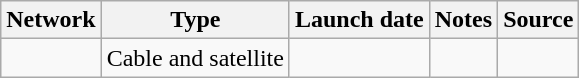<table class="wikitable sortable">
<tr>
<th>Network</th>
<th>Type</th>
<th>Launch date</th>
<th>Notes</th>
<th>Source</th>
</tr>
<tr>
<td><a href='#'></a></td>
<td>Cable and satellite</td>
<td></td>
<td></td>
<td></td>
</tr>
</table>
